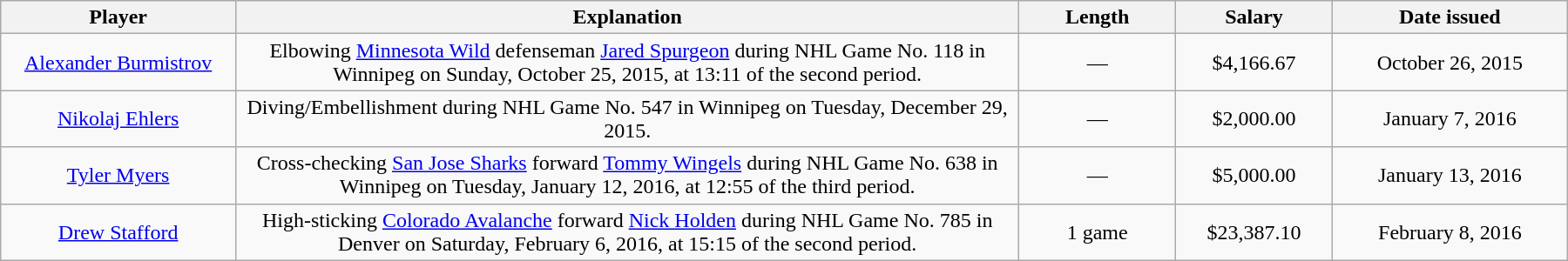<table class="wikitable" style="width:75em; text-align:center;">
<tr>
<th style="width:15%;">Player</th>
<th style="width:50%;">Explanation</th>
<th style="width:10%;">Length</th>
<th style="width:10%;">Salary</th>
<th style="width:15%;">Date issued</th>
</tr>
<tr>
<td><a href='#'>Alexander Burmistrov</a></td>
<td>Elbowing <a href='#'>Minnesota Wild</a> defenseman <a href='#'>Jared Spurgeon</a> during NHL Game No. 118 in Winnipeg on Sunday, October 25, 2015, at 13:11 of the second period.</td>
<td>—</td>
<td>$4,166.67</td>
<td>October 26, 2015</td>
</tr>
<tr>
<td><a href='#'>Nikolaj Ehlers</a></td>
<td>Diving/Embellishment during NHL Game No. 547 in Winnipeg on Tuesday, December 29, 2015.</td>
<td>—</td>
<td>$2,000.00</td>
<td>January 7, 2016</td>
</tr>
<tr>
<td><a href='#'>Tyler Myers</a></td>
<td>Cross-checking <a href='#'>San Jose Sharks</a> forward <a href='#'>Tommy Wingels</a> during NHL Game No. 638 in Winnipeg on Tuesday, January 12, 2016, at 12:55 of the third period.</td>
<td>—</td>
<td>$5,000.00</td>
<td>January 13, 2016</td>
</tr>
<tr>
<td><a href='#'>Drew Stafford</a></td>
<td>High-sticking <a href='#'>Colorado Avalanche</a> forward <a href='#'>Nick Holden</a> during NHL Game No. 785 in Denver on Saturday, February 6, 2016, at 15:15 of the second period.</td>
<td>1 game</td>
<td>$23,387.10</td>
<td>February 8, 2016</td>
</tr>
</table>
